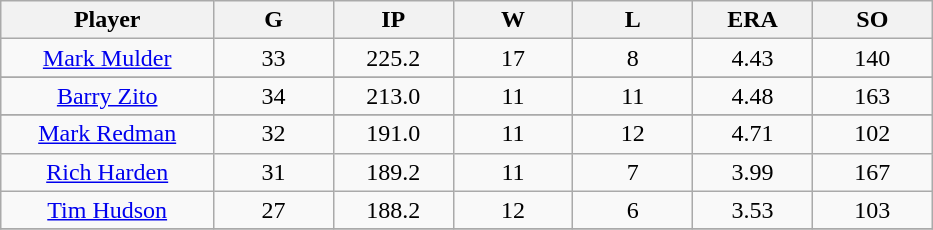<table class="wikitable sortable">
<tr>
<th bgcolor="#DDDDFF" width="16%">Player</th>
<th bgcolor="#DDDDFF" width="9%">G</th>
<th bgcolor="#DDDDFF" width="9%">IP</th>
<th bgcolor="#DDDDFF" width="9%">W</th>
<th bgcolor="#DDDDFF" width="9%">L</th>
<th bgcolor="#DDDDFF" width="9%">ERA</th>
<th bgcolor="#DDDDFF" width="9%">SO</th>
</tr>
<tr align="center">
<td><a href='#'>Mark Mulder</a></td>
<td>33</td>
<td>225.2</td>
<td>17</td>
<td>8</td>
<td>4.43</td>
<td>140</td>
</tr>
<tr align="center">
</tr>
<tr align="center">
<td><a href='#'>Barry Zito</a></td>
<td>34</td>
<td>213.0</td>
<td>11</td>
<td>11</td>
<td>4.48</td>
<td>163</td>
</tr>
<tr align="center">
</tr>
<tr align="center">
<td><a href='#'>Mark Redman</a></td>
<td>32</td>
<td>191.0</td>
<td>11</td>
<td>12</td>
<td>4.71</td>
<td>102</td>
</tr>
<tr align=center>
<td><a href='#'>Rich Harden</a></td>
<td>31</td>
<td>189.2</td>
<td>11</td>
<td>7</td>
<td>3.99</td>
<td>167</td>
</tr>
<tr align="center">
<td><a href='#'>Tim Hudson</a></td>
<td>27</td>
<td>188.2</td>
<td>12</td>
<td>6</td>
<td>3.53</td>
<td>103</td>
</tr>
<tr align="center">
</tr>
</table>
